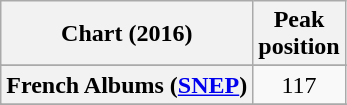<table class="wikitable sortable plainrowheaders" style="text-align:center">
<tr>
<th scope="col">Chart (2016)</th>
<th scope="col">Peak<br> position</th>
</tr>
<tr>
</tr>
<tr>
</tr>
<tr>
</tr>
<tr>
</tr>
<tr>
<th scope="row">French Albums (<a href='#'>SNEP</a>)</th>
<td>117</td>
</tr>
<tr>
</tr>
<tr>
</tr>
<tr>
</tr>
<tr>
</tr>
<tr>
</tr>
<tr>
</tr>
</table>
